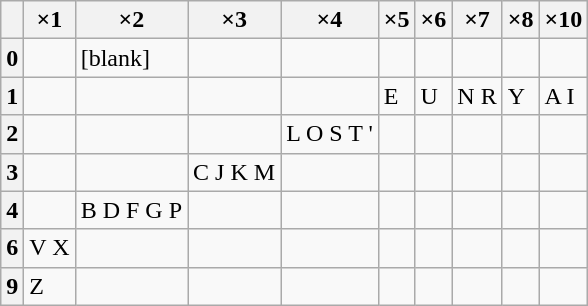<table class="wikitable floatright">
<tr>
<th></th>
<th>×1</th>
<th>×2</th>
<th>×3</th>
<th>×4</th>
<th>×5</th>
<th>×6</th>
<th>×7</th>
<th>×8</th>
<th>×10</th>
</tr>
<tr>
<th>0</th>
<td></td>
<td>[blank]</td>
<td></td>
<td></td>
<td></td>
<td></td>
<td></td>
<td></td>
<td></td>
</tr>
<tr>
<th>1</th>
<td></td>
<td></td>
<td></td>
<td></td>
<td>E</td>
<td>U</td>
<td>N R</td>
<td>Y</td>
<td>A I</td>
</tr>
<tr>
<th>2</th>
<td></td>
<td></td>
<td></td>
<td>L O S T '</td>
<td></td>
<td></td>
<td></td>
<td></td>
<td></td>
</tr>
<tr>
<th>3</th>
<td></td>
<td></td>
<td>C J K M</td>
<td></td>
<td></td>
<td></td>
<td></td>
<td></td>
<td></td>
</tr>
<tr>
<th>4</th>
<td></td>
<td>B D F G P</td>
<td></td>
<td></td>
<td></td>
<td></td>
<td></td>
<td></td>
<td></td>
</tr>
<tr>
<th>6</th>
<td>V X</td>
<td></td>
<td></td>
<td></td>
<td></td>
<td></td>
<td></td>
<td></td>
<td></td>
</tr>
<tr>
<th>9</th>
<td>Z</td>
<td></td>
<td></td>
<td></td>
<td></td>
<td></td>
<td></td>
<td></td>
<td></td>
</tr>
</table>
